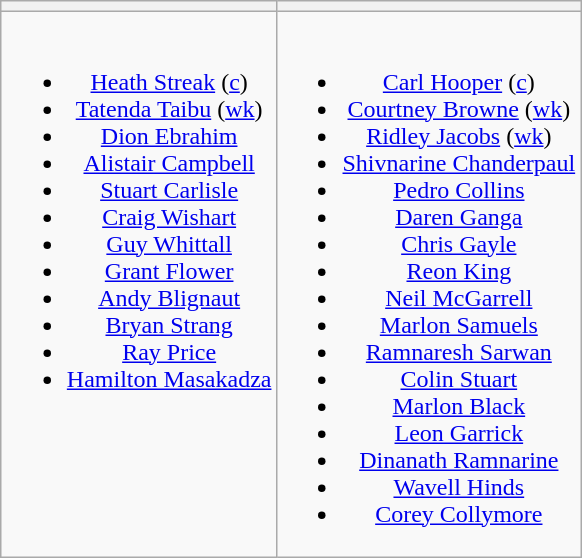<table class="wikitable" style="text-align:center; margin:0 auto">
<tr>
<th></th>
<th></th>
</tr>
<tr style="vertical-align:top">
<td><br><ul><li><a href='#'>Heath Streak</a> (<a href='#'>c</a>)</li><li><a href='#'>Tatenda Taibu</a> (<a href='#'>wk</a>)</li><li><a href='#'>Dion Ebrahim</a></li><li><a href='#'>Alistair Campbell</a></li><li><a href='#'>Stuart Carlisle</a></li><li><a href='#'>Craig Wishart</a></li><li><a href='#'>Guy Whittall</a></li><li><a href='#'>Grant Flower</a></li><li><a href='#'>Andy Blignaut</a></li><li><a href='#'>Bryan Strang</a></li><li><a href='#'>Ray Price</a></li><li><a href='#'>Hamilton Masakadza</a></li></ul></td>
<td><br><ul><li><a href='#'>Carl Hooper</a> (<a href='#'>c</a>)</li><li><a href='#'>Courtney Browne</a> (<a href='#'>wk</a>)</li><li><a href='#'>Ridley Jacobs</a> (<a href='#'>wk</a>)</li><li><a href='#'>Shivnarine Chanderpaul</a></li><li><a href='#'>Pedro Collins</a></li><li><a href='#'>Daren Ganga</a></li><li><a href='#'>Chris Gayle</a></li><li><a href='#'>Reon King</a></li><li><a href='#'>Neil McGarrell</a></li><li><a href='#'>Marlon Samuels</a></li><li><a href='#'>Ramnaresh Sarwan</a></li><li><a href='#'>Colin Stuart</a></li><li><a href='#'>Marlon Black</a></li><li><a href='#'>Leon Garrick</a></li><li><a href='#'>Dinanath Ramnarine</a></li><li><a href='#'>Wavell Hinds</a></li><li><a href='#'>Corey Collymore</a></li></ul></td>
</tr>
</table>
